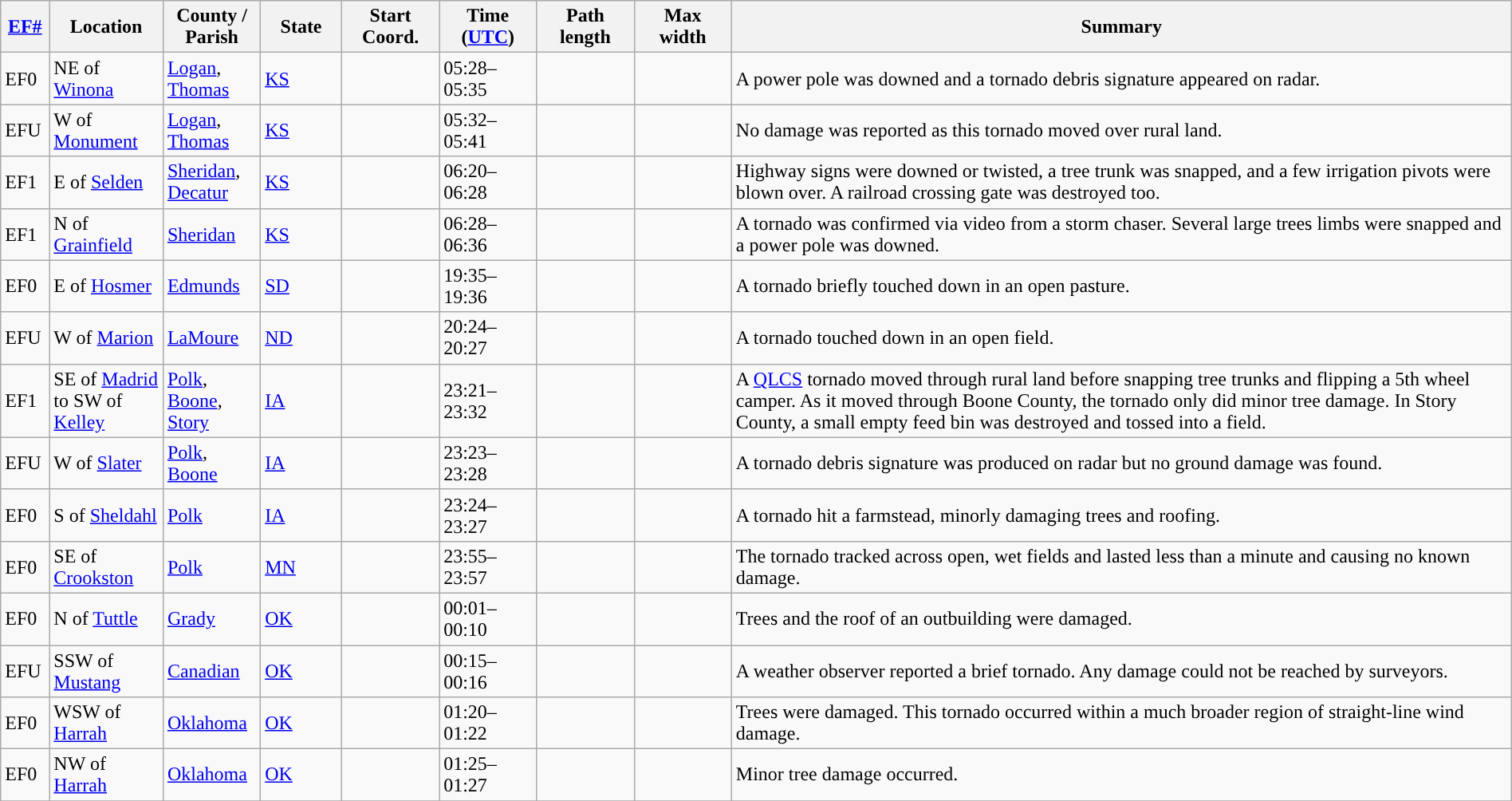<table class="wikitable sortable" style="width:100%;">
<tr>
<th scope="col"  style="width:3%; text-align:center;"><a href='#'>EF#</a></th>
<th scope="col"  style="width:7%; text-align:center;" class="unsortable">Location</th>
<th scope="col"  style="width:6%; text-align:center;" class="unsortable">County / Parish</th>
<th scope="col"  style="width:5%; text-align:center;">State</th>
<th scope="col"  style="width:6%; text-align:center;">Start Coord.</th>
<th scope="col"  style="width:6%; text-align:center;">Time (<a href='#'>UTC</a>)</th>
<th scope="col"  style="width:6%; text-align:center;">Path length</th>
<th scope="col"  style="width:6%; text-align:center;">Max width</th>
<th scope="col" class="unsortable" style="width:48%; text-align:center;">Summary</th>
</tr>
<tr>
<td>EF0</td>
<td>NE of <a href='#'>Winona</a></td>
<td><a href='#'>Logan</a>, <a href='#'>Thomas</a></td>
<td><a href='#'>KS</a></td>
<td></td>
<td>05:28–05:35</td>
<td></td>
<td></td>
<td>A power pole was downed and a tornado debris signature appeared on radar.</td>
</tr>
<tr>
<td>EFU</td>
<td>W of <a href='#'>Monument</a></td>
<td><a href='#'>Logan</a>, <a href='#'>Thomas</a></td>
<td><a href='#'>KS</a></td>
<td></td>
<td>05:32–05:41</td>
<td></td>
<td></td>
<td>No damage was reported as this tornado moved over rural land.</td>
</tr>
<tr>
<td>EF1</td>
<td>E of <a href='#'>Selden</a></td>
<td><a href='#'>Sheridan</a>, <a href='#'>Decatur</a></td>
<td><a href='#'>KS</a></td>
<td></td>
<td>06:20–06:28</td>
<td></td>
<td></td>
<td>Highway signs were downed or twisted, a tree trunk was snapped, and a few irrigation pivots were blown over. A railroad crossing gate was destroyed too.</td>
</tr>
<tr>
<td>EF1</td>
<td>N of <a href='#'>Grainfield</a></td>
<td><a href='#'>Sheridan</a></td>
<td><a href='#'>KS</a></td>
<td></td>
<td>06:28–06:36</td>
<td></td>
<td></td>
<td>A tornado was confirmed via video from a storm chaser. Several large trees limbs were snapped and a power pole was downed.</td>
</tr>
<tr>
<td>EF0</td>
<td>E of <a href='#'>Hosmer</a></td>
<td><a href='#'>Edmunds</a></td>
<td><a href='#'>SD</a></td>
<td></td>
<td>19:35–19:36</td>
<td></td>
<td></td>
<td>A tornado briefly touched down in an open pasture.</td>
</tr>
<tr>
<td>EFU</td>
<td>W of <a href='#'>Marion</a></td>
<td><a href='#'>LaMoure</a></td>
<td><a href='#'>ND</a></td>
<td></td>
<td>20:24–20:27</td>
<td></td>
<td></td>
<td>A tornado touched down in an open field.</td>
</tr>
<tr>
<td>EF1</td>
<td>SE of <a href='#'>Madrid</a> to SW of <a href='#'>Kelley</a></td>
<td><a href='#'>Polk</a>, <a href='#'>Boone</a>, <a href='#'>Story</a></td>
<td><a href='#'>IA</a></td>
<td></td>
<td>23:21–23:32</td>
<td></td>
<td></td>
<td>A <a href='#'>QLCS</a> tornado moved through rural land before snapping tree trunks and flipping a 5th wheel camper. As it moved through Boone County, the tornado only did minor tree damage. In Story County, a small empty feed bin was destroyed and tossed into a field.</td>
</tr>
<tr>
<td>EFU</td>
<td>W of <a href='#'>Slater</a></td>
<td><a href='#'>Polk</a>, <a href='#'>Boone</a></td>
<td><a href='#'>IA</a></td>
<td></td>
<td>23:23–23:28</td>
<td></td>
<td></td>
<td>A tornado debris signature was produced on radar but no ground damage was found.</td>
</tr>
<tr>
<td>EF0</td>
<td>S of <a href='#'>Sheldahl</a></td>
<td><a href='#'>Polk</a></td>
<td><a href='#'>IA</a></td>
<td></td>
<td>23:24–23:27</td>
<td></td>
<td></td>
<td>A tornado hit a farmstead, minorly damaging trees and roofing.</td>
</tr>
<tr>
<td>EF0</td>
<td>SE of <a href='#'>Crookston</a></td>
<td><a href='#'>Polk</a></td>
<td><a href='#'>MN</a></td>
<td></td>
<td>23:55–23:57</td>
<td></td>
<td></td>
<td>The tornado tracked across open, wet fields and lasted less than a minute and causing no known damage.</td>
</tr>
<tr>
<td>EF0</td>
<td>N of <a href='#'>Tuttle</a></td>
<td><a href='#'>Grady</a></td>
<td><a href='#'>OK</a></td>
<td></td>
<td>00:01–00:10</td>
<td></td>
<td></td>
<td>Trees and the roof of an outbuilding were damaged.</td>
</tr>
<tr>
<td>EFU</td>
<td>SSW of <a href='#'>Mustang</a></td>
<td><a href='#'>Canadian</a></td>
<td><a href='#'>OK</a></td>
<td></td>
<td>00:15–00:16</td>
<td></td>
<td></td>
<td>A weather observer reported a brief tornado. Any damage could not be reached by surveyors.</td>
</tr>
<tr>
<td>EF0</td>
<td>WSW of <a href='#'>Harrah</a></td>
<td><a href='#'>Oklahoma</a></td>
<td><a href='#'>OK</a></td>
<td></td>
<td>01:20–01:22</td>
<td></td>
<td></td>
<td>Trees were damaged. This tornado occurred within a much broader region of straight-line wind damage.</td>
</tr>
<tr>
<td>EF0</td>
<td>NW of <a href='#'>Harrah</a></td>
<td><a href='#'>Oklahoma</a></td>
<td><a href='#'>OK</a></td>
<td></td>
<td>01:25–01:27</td>
<td></td>
<td></td>
<td>Minor tree damage occurred.</td>
</tr>
<tr>
</tr>
</table>
